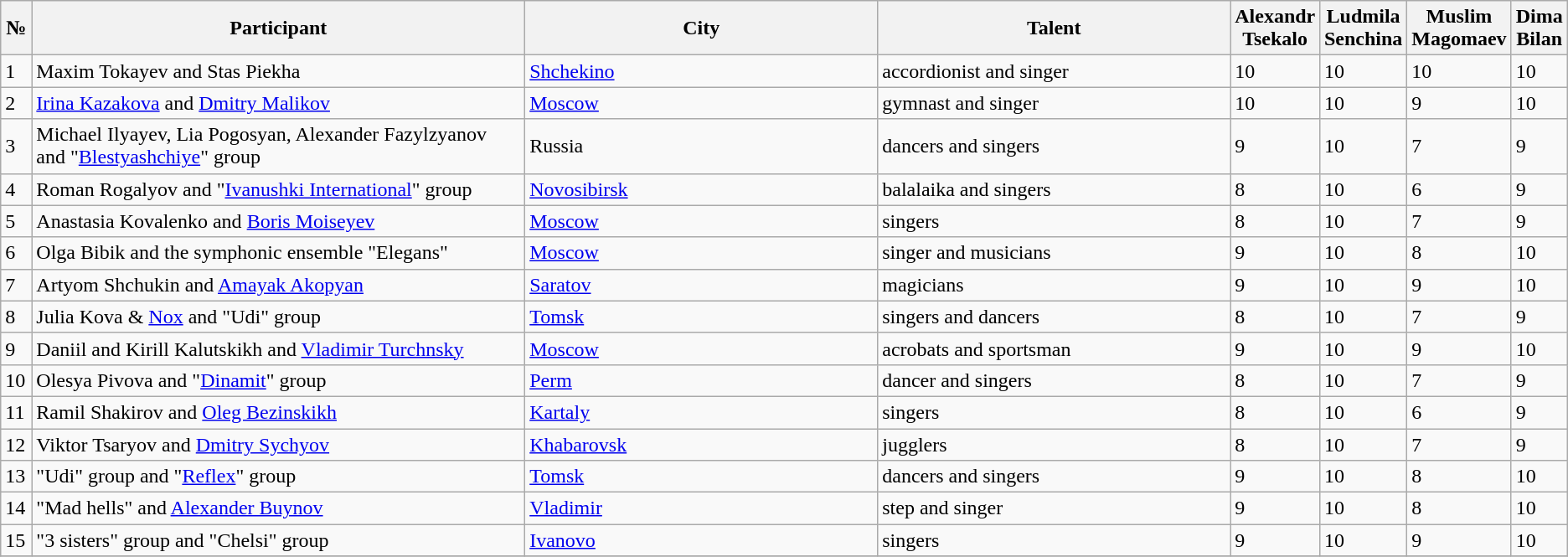<table class="wikitable">
<tr>
<th width="2%">№</th>
<th width="35%">Participant</th>
<th width="25%">City</th>
<th width="25%">Talent</th>
<th width="3%">Alexandr Tsekalo</th>
<th width="3%">Ludmila Senchina</th>
<th width="3%">Muslim Magomaev</th>
<th width="3%">Dima Bilan</th>
</tr>
<tr>
<td>1</td>
<td>Maxim Tokayev and Stas Piekha</td>
<td><a href='#'>Shchekino</a></td>
<td>accordionist and singer</td>
<td>10</td>
<td>10</td>
<td>10</td>
<td>10</td>
</tr>
<tr>
<td>2</td>
<td><a href='#'>Irina Kazakova</a> and <a href='#'>Dmitry Malikov</a></td>
<td><a href='#'>Moscow</a></td>
<td>gymnast and singer</td>
<td>10</td>
<td>10</td>
<td>9</td>
<td>10</td>
</tr>
<tr>
<td>3</td>
<td>Michael Ilyayev, Lia Pogosyan, Alexander Fazylzyanov and "<a href='#'>Blestyashchiye</a>" group</td>
<td>Russia</td>
<td>dancers and singers</td>
<td>9</td>
<td>10</td>
<td>7</td>
<td>9</td>
</tr>
<tr>
<td>4</td>
<td>Roman Rogalyov and "<a href='#'>Ivanushki International</a>" group</td>
<td><a href='#'>Novosibirsk</a></td>
<td>balalaika and singers</td>
<td>8</td>
<td>10</td>
<td>6</td>
<td>9</td>
</tr>
<tr>
<td>5</td>
<td>Anastasia Kovalenko and <a href='#'>Boris Moiseyev</a></td>
<td><a href='#'>Moscow</a></td>
<td>singers</td>
<td>8</td>
<td>10</td>
<td>7</td>
<td>9</td>
</tr>
<tr>
<td>6</td>
<td>Olga Bibik and the symphonic ensemble "Elegans"</td>
<td><a href='#'>Moscow</a></td>
<td>singer and musicians</td>
<td>9</td>
<td>10</td>
<td>8</td>
<td>10</td>
</tr>
<tr>
<td>7</td>
<td>Artyom Shchukin and <a href='#'>Amayak Akopyan</a></td>
<td><a href='#'>Saratov</a></td>
<td>magicians</td>
<td>9</td>
<td>10</td>
<td>9</td>
<td>10</td>
</tr>
<tr>
<td>8</td>
<td>Julia Kova & <a href='#'>Nox</a> and "Udi" group</td>
<td><a href='#'>Tomsk</a></td>
<td>singers and dancers</td>
<td>8</td>
<td>10</td>
<td>7</td>
<td>9</td>
</tr>
<tr>
<td>9</td>
<td>Daniil and Kirill Kalutskikh and <a href='#'>Vladimir Turchnsky</a></td>
<td><a href='#'>Moscow</a></td>
<td>acrobats and sportsman</td>
<td>9</td>
<td>10</td>
<td>9</td>
<td>10</td>
</tr>
<tr>
<td>10</td>
<td>Olesya Pivova and "<a href='#'>Dinamit</a>" group</td>
<td><a href='#'>Perm</a></td>
<td>dancer and singers</td>
<td>8</td>
<td>10</td>
<td>7</td>
<td>9</td>
</tr>
<tr>
<td>11</td>
<td>Ramil Shakirov and <a href='#'>Oleg Bezinskikh</a></td>
<td><a href='#'>Kartaly</a></td>
<td>singers</td>
<td>8</td>
<td>10</td>
<td>6</td>
<td>9</td>
</tr>
<tr>
<td>12</td>
<td>Viktor Tsaryov and <a href='#'>Dmitry Sychyov</a></td>
<td><a href='#'>Khabarovsk</a></td>
<td>jugglers</td>
<td>8</td>
<td>10</td>
<td>7</td>
<td>9</td>
</tr>
<tr>
<td>13</td>
<td>"Udi" group and "<a href='#'>Reflex</a>" group</td>
<td><a href='#'>Tomsk</a></td>
<td>dancers and singers</td>
<td>9</td>
<td>10</td>
<td>8</td>
<td>10</td>
</tr>
<tr>
<td>14</td>
<td>"Mad hells" and <a href='#'>Alexander Buynov</a></td>
<td><a href='#'>Vladimir</a></td>
<td>step and singer</td>
<td>9</td>
<td>10</td>
<td>8</td>
<td>10</td>
</tr>
<tr>
<td>15</td>
<td>"3 sisters" group and "Chelsi" group</td>
<td><a href='#'>Ivanovo</a></td>
<td>singers</td>
<td>9</td>
<td>10</td>
<td>9</td>
<td>10</td>
</tr>
<tr>
</tr>
</table>
